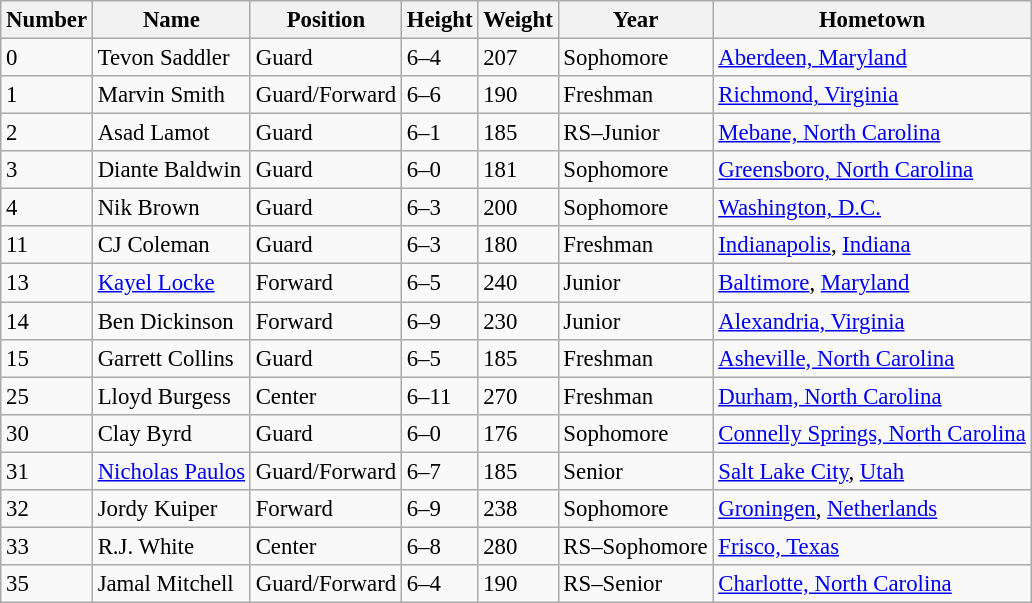<table class="wikitable sortable" style="font-size: 95%;">
<tr>
<th>Number</th>
<th>Name</th>
<th>Position</th>
<th>Height</th>
<th>Weight</th>
<th>Year</th>
<th>Hometown</th>
</tr>
<tr>
<td>0</td>
<td>Tevon Saddler</td>
<td>Guard</td>
<td>6–4</td>
<td>207</td>
<td>Sophomore</td>
<td><a href='#'>Aberdeen, Maryland</a></td>
</tr>
<tr>
<td>1</td>
<td>Marvin Smith</td>
<td>Guard/Forward</td>
<td>6–6</td>
<td>190</td>
<td>Freshman</td>
<td><a href='#'>Richmond, Virginia</a></td>
</tr>
<tr>
<td>2</td>
<td>Asad Lamot</td>
<td>Guard</td>
<td>6–1</td>
<td>185</td>
<td>RS–Junior</td>
<td><a href='#'>Mebane, North Carolina</a></td>
</tr>
<tr>
<td>3</td>
<td>Diante Baldwin</td>
<td>Guard</td>
<td>6–0</td>
<td>181</td>
<td>Sophomore</td>
<td><a href='#'>Greensboro, North Carolina</a></td>
</tr>
<tr>
<td>4</td>
<td>Nik Brown</td>
<td>Guard</td>
<td>6–3</td>
<td>200</td>
<td>Sophomore</td>
<td><a href='#'>Washington, D.C.</a></td>
</tr>
<tr>
<td>11</td>
<td>CJ Coleman</td>
<td>Guard</td>
<td>6–3</td>
<td>180</td>
<td>Freshman</td>
<td><a href='#'>Indianapolis</a>, <a href='#'>Indiana</a></td>
</tr>
<tr>
<td>13</td>
<td><a href='#'>Kayel Locke</a></td>
<td>Forward</td>
<td>6–5</td>
<td>240</td>
<td>Junior</td>
<td><a href='#'>Baltimore</a>, <a href='#'>Maryland</a></td>
</tr>
<tr>
<td>14</td>
<td>Ben Dickinson</td>
<td>Forward</td>
<td>6–9</td>
<td>230</td>
<td>Junior</td>
<td><a href='#'>Alexandria, Virginia</a></td>
</tr>
<tr>
<td>15</td>
<td>Garrett Collins</td>
<td>Guard</td>
<td>6–5</td>
<td>185</td>
<td>Freshman</td>
<td><a href='#'>Asheville, North Carolina</a></td>
</tr>
<tr>
<td>25</td>
<td>Lloyd Burgess</td>
<td>Center</td>
<td>6–11</td>
<td>270</td>
<td>Freshman</td>
<td><a href='#'>Durham, North Carolina</a></td>
</tr>
<tr>
<td>30</td>
<td>Clay Byrd</td>
<td>Guard</td>
<td>6–0</td>
<td>176</td>
<td>Sophomore</td>
<td><a href='#'>Connelly Springs, North Carolina</a></td>
</tr>
<tr>
<td>31</td>
<td><a href='#'>Nicholas Paulos</a></td>
<td>Guard/Forward</td>
<td>6–7</td>
<td>185</td>
<td>Senior</td>
<td><a href='#'>Salt Lake City</a>, <a href='#'>Utah</a></td>
</tr>
<tr>
<td>32</td>
<td>Jordy Kuiper</td>
<td>Forward</td>
<td>6–9</td>
<td>238</td>
<td>Sophomore</td>
<td><a href='#'>Groningen</a>, <a href='#'>Netherlands</a></td>
</tr>
<tr>
<td>33</td>
<td>R.J. White</td>
<td>Center</td>
<td>6–8</td>
<td>280</td>
<td>RS–Sophomore</td>
<td><a href='#'>Frisco, Texas</a></td>
</tr>
<tr>
<td>35</td>
<td>Jamal Mitchell</td>
<td>Guard/Forward</td>
<td>6–4</td>
<td>190</td>
<td>RS–Senior</td>
<td><a href='#'>Charlotte, North Carolina</a></td>
</tr>
</table>
